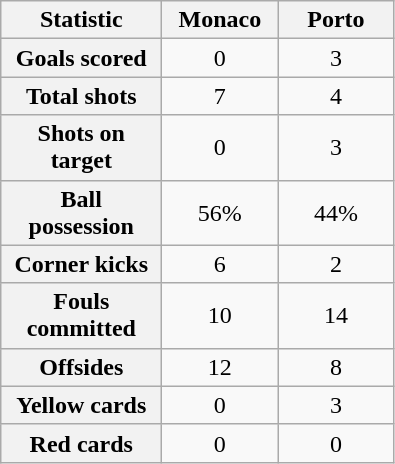<table class="wikitable plainrowheaders" style="text-align:center">
<tr>
<th scope="col" style="width:100px">Statistic</th>
<th scope="col" style="width:70px">Monaco</th>
<th scope="col" style="width:70px">Porto</th>
</tr>
<tr>
<th scope=row>Goals scored</th>
<td>0</td>
<td>3</td>
</tr>
<tr>
<th scope=row>Total shots</th>
<td>7</td>
<td>4</td>
</tr>
<tr>
<th scope=row>Shots on target</th>
<td>0</td>
<td>3</td>
</tr>
<tr>
<th scope=row>Ball possession</th>
<td>56%</td>
<td>44%</td>
</tr>
<tr>
<th scope=row>Corner kicks</th>
<td>6</td>
<td>2</td>
</tr>
<tr>
<th scope=row>Fouls committed</th>
<td>10</td>
<td>14</td>
</tr>
<tr>
<th scope=row>Offsides</th>
<td>12</td>
<td>8</td>
</tr>
<tr>
<th scope=row>Yellow cards</th>
<td>0</td>
<td>3</td>
</tr>
<tr>
<th scope=row>Red cards</th>
<td>0</td>
<td>0</td>
</tr>
</table>
